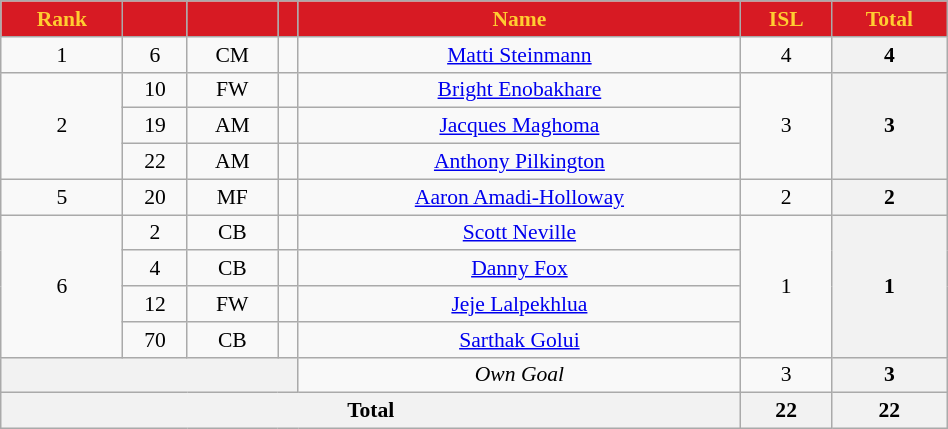<table class="wikitable" style="text-align:center; font-size:90%; width:50%;">
<tr>
<th style="background:#d71a23; color:#ffcd31; text-align:center;">Rank</th>
<th style="background:#d71a23; color:#ffcd31; text-align:center;"></th>
<th style="background:#d71a23; color:#ffcd31; text-align:center;"></th>
<th style="background:#d71a23; color:#ffcd31; text-align:center;"></th>
<th style="background:#d71a23; color:#ffcd31; text-align:center;">Name</th>
<th style="background:#d71a23; color:#ffcd31; text-align:center;">ISL</th>
<th style="background:#d71a23; color:#ffcd31; text-align:center;">Total</th>
</tr>
<tr>
<td>1</td>
<td>6</td>
<td>CM</td>
<td></td>
<td><a href='#'>Matti Steinmann</a></td>
<td>4</td>
<th>4</th>
</tr>
<tr>
<td rowspan="3">2</td>
<td>10</td>
<td>FW</td>
<td></td>
<td><a href='#'>Bright Enobakhare</a></td>
<td rowspan="3">3</td>
<th rowspan="3">3</th>
</tr>
<tr>
<td>19</td>
<td>AM</td>
<td></td>
<td><a href='#'>Jacques Maghoma</a></td>
</tr>
<tr>
<td>22</td>
<td>AM</td>
<td></td>
<td><a href='#'>Anthony Pilkington</a></td>
</tr>
<tr>
<td>5</td>
<td>20</td>
<td>MF</td>
<td></td>
<td><a href='#'>Aaron Amadi-Holloway</a></td>
<td>2</td>
<th>2</th>
</tr>
<tr>
<td rowspan="4">6</td>
<td>2</td>
<td>CB</td>
<td></td>
<td><a href='#'>Scott Neville</a></td>
<td rowspan="4">1</td>
<th rowspan="4">1</th>
</tr>
<tr>
<td>4</td>
<td>CB</td>
<td></td>
<td><a href='#'>Danny Fox</a></td>
</tr>
<tr>
<td>12</td>
<td>FW</td>
<td></td>
<td><a href='#'>Jeje Lalpekhlua</a></td>
</tr>
<tr>
<td>70</td>
<td>CB</td>
<td></td>
<td><a href='#'>Sarthak Golui</a></td>
</tr>
<tr>
<th colspan="4"></th>
<td><em>Own Goal</em></td>
<td>3</td>
<th>3</th>
</tr>
<tr>
<th colspan="5">Total</th>
<th>22</th>
<th>22</th>
</tr>
</table>
